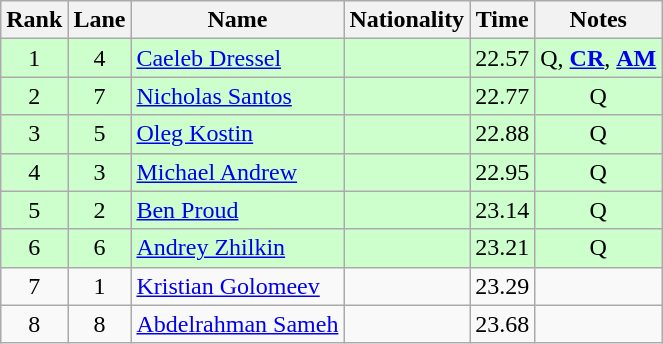<table class="wikitable sortable" style="text-align:center">
<tr>
<th>Rank</th>
<th>Lane</th>
<th>Name</th>
<th>Nationality</th>
<th>Time</th>
<th>Notes</th>
</tr>
<tr bgcolor=ccffcc>
<td>1</td>
<td>4</td>
<td align=left><a href='#'>Caeleb Dressel</a></td>
<td align=left></td>
<td>22.57</td>
<td>Q, <strong><a href='#'>CR</a></strong>, <strong><a href='#'>AM</a></strong></td>
</tr>
<tr bgcolor=ccffcc>
<td>2</td>
<td>7</td>
<td align=left><a href='#'>Nicholas Santos</a></td>
<td align=left></td>
<td>22.77</td>
<td>Q</td>
</tr>
<tr bgcolor=ccffcc>
<td>3</td>
<td>5</td>
<td align=left><a href='#'>Oleg Kostin</a></td>
<td align=left></td>
<td>22.88</td>
<td>Q</td>
</tr>
<tr bgcolor=ccffcc>
<td>4</td>
<td>3</td>
<td align=left><a href='#'>Michael Andrew</a></td>
<td align=left></td>
<td>22.95</td>
<td>Q</td>
</tr>
<tr bgcolor=ccffcc>
<td>5</td>
<td>2</td>
<td align=left><a href='#'>Ben Proud</a></td>
<td align=left></td>
<td>23.14</td>
<td>Q</td>
</tr>
<tr bgcolor=ccffcc>
<td>6</td>
<td>6</td>
<td align=left><a href='#'>Andrey Zhilkin</a></td>
<td align=left></td>
<td>23.21</td>
<td>Q</td>
</tr>
<tr>
<td>7</td>
<td>1</td>
<td align=left><a href='#'>Kristian Golomeev</a></td>
<td align=left></td>
<td>23.29</td>
<td></td>
</tr>
<tr>
<td>8</td>
<td>8</td>
<td align=left><a href='#'>Abdelrahman Sameh</a></td>
<td align=left></td>
<td>23.68</td>
<td></td>
</tr>
</table>
